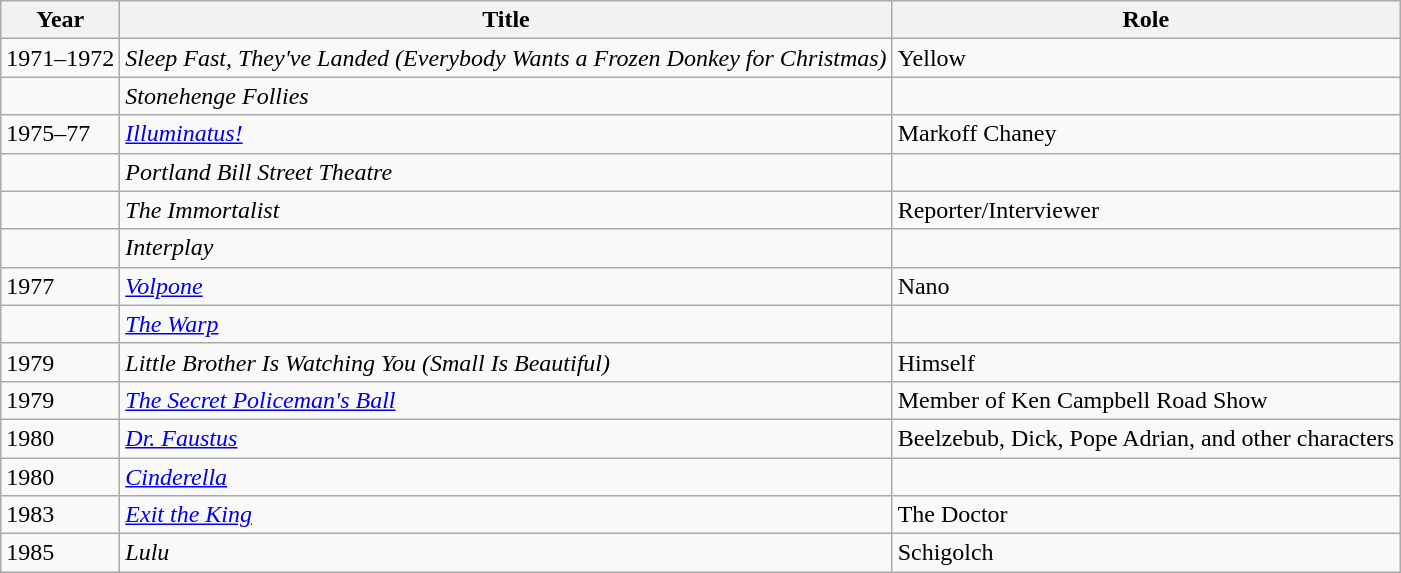<table class="wikitable">
<tr>
<th>Year</th>
<th>Title</th>
<th>Role</th>
</tr>
<tr>
<td>1971–1972</td>
<td><em>Sleep Fast, They've Landed (Everybody Wants a Frozen Donkey for Christmas)</em></td>
<td>Yellow</td>
</tr>
<tr>
<td></td>
<td><em>Stonehenge Follies</em></td>
<td></td>
</tr>
<tr>
<td>1975–77</td>
<td><em><a href='#'>Illuminatus!</a></em></td>
<td>Markoff Chaney</td>
</tr>
<tr>
<td></td>
<td><em>Portland Bill Street Theatre</em></td>
<td></td>
</tr>
<tr>
<td></td>
<td><em>The Immortalist</em></td>
<td>Reporter/Interviewer</td>
</tr>
<tr>
<td></td>
<td><em>Interplay</em></td>
<td></td>
</tr>
<tr>
<td>1977</td>
<td><em><a href='#'>Volpone</a></em></td>
<td>Nano</td>
</tr>
<tr>
<td></td>
<td><em><a href='#'>The Warp</a></em></td>
<td></td>
</tr>
<tr>
<td>1979</td>
<td><em>Little Brother Is Watching You (Small Is Beautiful)</em></td>
<td>Himself</td>
</tr>
<tr>
<td>1979</td>
<td><em><a href='#'>The Secret Policeman's Ball</a></em></td>
<td>Member of Ken Campbell Road Show</td>
</tr>
<tr>
<td>1980</td>
<td><em><a href='#'>Dr. Faustus</a></em></td>
<td>Beelzebub, Dick, Pope Adrian, and other characters</td>
</tr>
<tr>
<td>1980</td>
<td><em><a href='#'>Cinderella</a></em></td>
<td></td>
</tr>
<tr>
<td>1983</td>
<td><em><a href='#'>Exit the King</a></em></td>
<td>The Doctor</td>
</tr>
<tr>
<td>1985</td>
<td><em>Lulu</em></td>
<td>Schigolch</td>
</tr>
</table>
